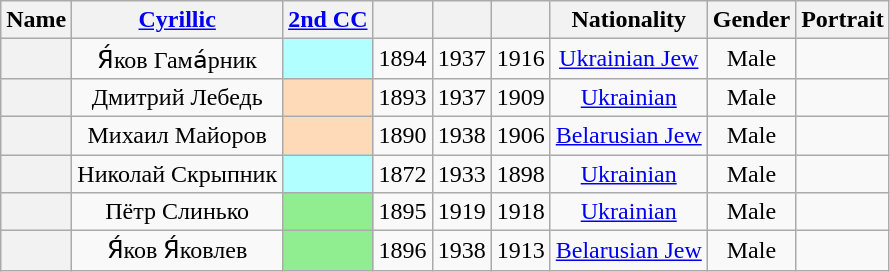<table class="wikitable sortable" style=text-align:center>
<tr>
<th scope="col">Name</th>
<th scope="col" class="unsortable"><a href='#'>Cyrillic</a></th>
<th scope="col"><a href='#'>2nd CC</a></th>
<th scope="col"></th>
<th scope="col"></th>
<th scope="col"></th>
<th scope="col">Nationality</th>
<th scope="col">Gender</th>
<th scope="col" class="unsortable">Portrait</th>
</tr>
<tr>
<th align="center" scope="row" style="font-weight:normal;"></th>
<td>Я́ков Гама́рник</td>
<td bgcolor = #B2FFFF></td>
<td>1894</td>
<td>1937</td>
<td>1916</td>
<td><a href='#'>Ukrainian Jew</a></td>
<td>Male</td>
<td></td>
</tr>
<tr>
<th align="center" scope="row" style="font-weight:normal;"></th>
<td>Дмитрий Лебедь</td>
<td bgcolor = PeachPuff></td>
<td>1893</td>
<td>1937</td>
<td>1909</td>
<td><a href='#'>Ukrainian</a></td>
<td>Male</td>
<td></td>
</tr>
<tr>
<th align="center" scope="row" style="font-weight:normal;"></th>
<td>Михаил Майоров</td>
<td bgcolor = PeachPuff></td>
<td>1890</td>
<td>1938</td>
<td>1906</td>
<td><a href='#'>Belarusian Jew</a></td>
<td>Male</td>
<td></td>
</tr>
<tr>
<th align="center" scope="row" style="font-weight:normal;"></th>
<td>Николай Скрыпник</td>
<td bgcolor = #B2FFFF></td>
<td>1872</td>
<td>1933</td>
<td>1898</td>
<td><a href='#'>Ukrainian</a></td>
<td>Male</td>
<td></td>
</tr>
<tr>
<th align="center" scope="row" style="font-weight:normal;"></th>
<td>Пётр Слинько</td>
<td bgcolor = LightGreen></td>
<td>1895</td>
<td>1919</td>
<td>1918</td>
<td><a href='#'>Ukrainian</a></td>
<td>Male</td>
<td></td>
</tr>
<tr>
<th align="center" scope="row" style="font-weight:normal;"></th>
<td>Я́ков Я́ковлев</td>
<td bgcolor = LightGreen></td>
<td>1896</td>
<td>1938</td>
<td>1913</td>
<td><a href='#'>Belarusian Jew</a></td>
<td>Male</td>
<td></td>
</tr>
</table>
